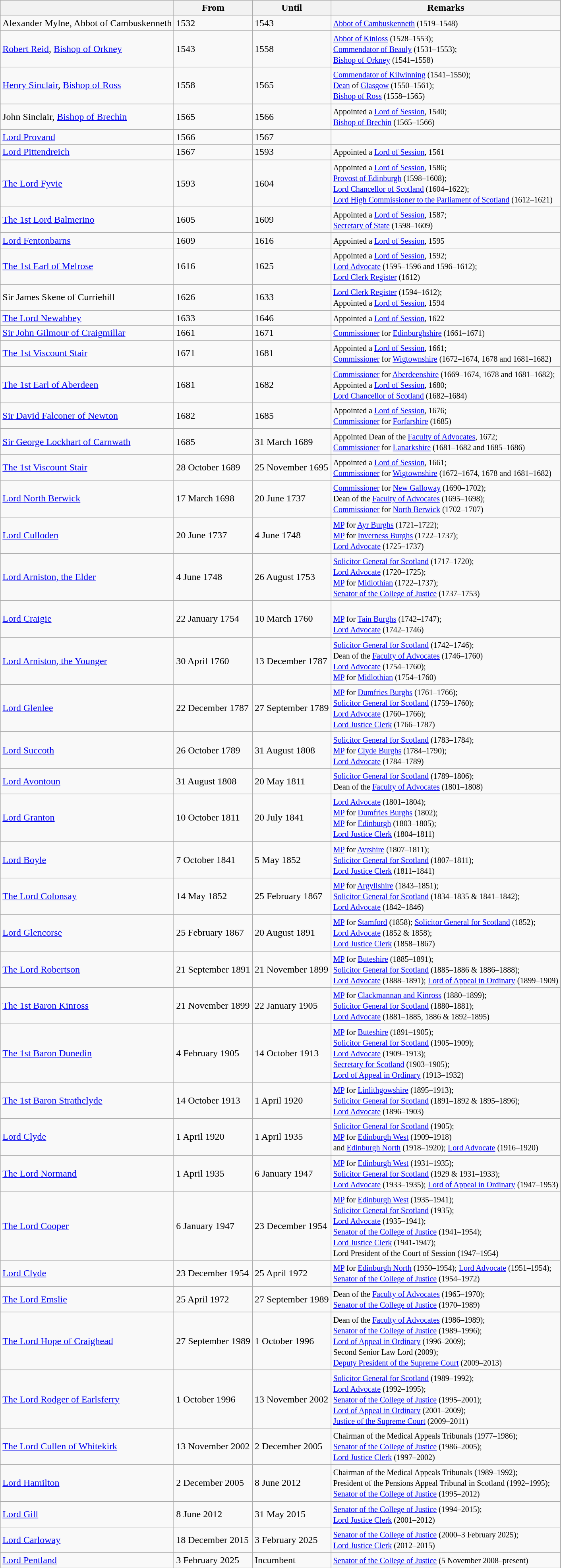<table class="wikitable">
<tr>
<th></th>
<th>From</th>
<th>Until</th>
<th>Remarks</th>
</tr>
<tr>
<td>Alexander Mylne, Abbot of Cambuskenneth</td>
<td>1532</td>
<td>1543</td>
<td><small><a href='#'>Abbot of Cambuskenneth</a> (1519–1548)</small></td>
</tr>
<tr>
<td><a href='#'>Robert Reid</a>, <a href='#'>Bishop of Orkney</a></td>
<td>1543</td>
<td>1558</td>
<td><small><a href='#'>Abbot of Kinloss</a> (1528–1553); <br><a href='#'>Commendator of Beauly</a> (1531–1553); <br><a href='#'>Bishop of Orkney</a> (1541–1558)</small></td>
</tr>
<tr>
<td><a href='#'>Henry Sinclair</a>, <a href='#'>Bishop of Ross</a></td>
<td>1558</td>
<td>1565</td>
<td><small><a href='#'>Commendator of Kilwinning</a> (1541–1550); <br><a href='#'>Dean</a> of <a href='#'>Glasgow</a> (1550–1561); <br><a href='#'>Bishop of Ross</a> (1558–1565)</small></td>
</tr>
<tr>
<td>John Sinclair, <a href='#'>Bishop of Brechin</a></td>
<td>1565</td>
<td>1566</td>
<td><small>Appointed a <a href='#'>Lord of Session</a>, 1540; <br><a href='#'>Bishop of Brechin</a> (1565–1566)</small></td>
</tr>
<tr>
<td><a href='#'>Lord Provand</a></td>
<td>1566</td>
<td>1567</td>
<td></td>
</tr>
<tr>
<td><a href='#'>Lord Pittendreich</a></td>
<td>1567</td>
<td>1593</td>
<td><small>Appointed a <a href='#'>Lord of Session</a>, 1561</small></td>
</tr>
<tr>
<td><a href='#'>The Lord Fyvie</a></td>
<td>1593</td>
<td>1604</td>
<td><small>Appointed a <a href='#'>Lord of Session</a>, 1586; <br><a href='#'>Provost of Edinburgh</a> (1598–1608); <br><a href='#'>Lord Chancellor of Scotland</a> (1604–1622); <br><a href='#'>Lord High Commissioner to the Parliament of Scotland</a> (1612–1621)</small></td>
</tr>
<tr>
<td><a href='#'>The 1st Lord Balmerino</a></td>
<td>1605</td>
<td>1609</td>
<td><small>Appointed a <a href='#'>Lord of Session</a>, 1587; <br><a href='#'>Secretary of State</a> (1598–1609)</small></td>
</tr>
<tr>
<td><a href='#'>Lord Fentonbarns</a></td>
<td>1609</td>
<td>1616</td>
<td><small>Appointed a <a href='#'>Lord of Session</a>, 1595</small></td>
</tr>
<tr>
<td><a href='#'>The 1st Earl of Melrose</a></td>
<td>1616</td>
<td>1625</td>
<td><small>Appointed a <a href='#'>Lord of Session</a>, 1592; <br><a href='#'>Lord Advocate</a> (1595–1596 and 1596–1612); <br><a href='#'>Lord Clerk Register</a> (1612)</small></td>
</tr>
<tr>
<td>Sir James Skene of Curriehill</td>
<td>1626</td>
<td>1633</td>
<td><small><a href='#'>Lord Clerk Register</a> (1594–1612); <br>Appointed a <a href='#'>Lord of Session</a>, 1594</small></td>
</tr>
<tr>
<td><a href='#'>The Lord Newabbey</a></td>
<td>1633</td>
<td>1646</td>
<td><small>Appointed a <a href='#'>Lord of Session</a>, 1622</small></td>
</tr>
<tr>
<td><a href='#'>Sir John Gilmour of Craigmillar</a></td>
<td>1661</td>
<td>1671</td>
<td><small><a href='#'>Commissioner</a> for <a href='#'>Edinburghshire</a> (1661–1671)</small></td>
</tr>
<tr>
<td><a href='#'>The 1st Viscount Stair</a></td>
<td>1671</td>
<td>1681</td>
<td><small>Appointed a <a href='#'>Lord of Session</a>, 1661; <br><a href='#'>Commissioner</a> for <a href='#'>Wigtownshire</a> (1672–1674, 1678 and 1681–1682)</small></td>
</tr>
<tr>
<td><a href='#'>The 1st Earl of Aberdeen</a></td>
<td>1681</td>
<td>1682</td>
<td><small><a href='#'>Commissioner</a> for <a href='#'>Aberdeenshire</a> (1669–1674, 1678 and 1681–1682); <br>Appointed a <a href='#'>Lord of Session</a>, 1680; <br><a href='#'>Lord Chancellor of Scotland</a> (1682–1684)</small></td>
</tr>
<tr>
<td><a href='#'>Sir David Falconer of Newton</a></td>
<td>1682</td>
<td>1685</td>
<td><small>Appointed a <a href='#'>Lord of Session</a>, 1676; <br><a href='#'>Commissioner</a> for <a href='#'>Forfarshire</a> (1685)</small></td>
</tr>
<tr>
<td><a href='#'>Sir George Lockhart of Carnwath</a></td>
<td>1685</td>
<td>31 March 1689</td>
<td><small>Appointed Dean of the <a href='#'>Faculty of Advocates</a>, 1672; <br><a href='#'>Commissioner</a> for <a href='#'>Lanarkshire</a> (1681–1682 and 1685–1686)</small></td>
</tr>
<tr>
<td><a href='#'>The 1st Viscount Stair</a></td>
<td>28 October 1689</td>
<td>25 November 1695</td>
<td><small>Appointed a <a href='#'>Lord of Session</a>, 1661; <br><a href='#'>Commissioner</a> for <a href='#'>Wigtownshire</a> (1672–1674, 1678 and 1681–1682)</small></td>
</tr>
<tr>
<td><a href='#'>Lord North Berwick</a></td>
<td>17 March 1698</td>
<td>20 June 1737</td>
<td><small><a href='#'>Commissioner</a> for <a href='#'>New Galloway</a> (1690–1702); <br>Dean of the <a href='#'>Faculty of Advocates</a> (1695–1698); <br><a href='#'>Commissioner</a> for <a href='#'>North Berwick</a> (1702–1707)</small></td>
</tr>
<tr>
<td><a href='#'>Lord Culloden</a></td>
<td>20 June 1737</td>
<td>4 June 1748</td>
<td><small><a href='#'>MP</a> for <a href='#'>Ayr Burghs</a> (1721–1722); <br><a href='#'>MP</a> for <a href='#'>Inverness Burghs</a> (1722–1737); <br><a href='#'>Lord Advocate</a> (1725–1737)</small></td>
</tr>
<tr>
<td><a href='#'>Lord Arniston, the Elder</a></td>
<td>4 June 1748</td>
<td>26 August 1753</td>
<td><small><a href='#'>Solicitor General for Scotland</a> (1717–1720); <br><a href='#'>Lord Advocate</a> (1720–1725); <br><a href='#'>MP</a> for <a href='#'>Midlothian</a> (1722–1737); <br><a href='#'>Senator of the College of Justice</a> (1737–1753)</small></td>
</tr>
<tr>
<td><a href='#'>Lord Craigie</a></td>
<td>22 January 1754</td>
<td>10 March 1760</td>
<td><br><small><a href='#'>MP</a> for <a href='#'>Tain Burghs</a> (1742–1747); <br><a href='#'>Lord Advocate</a> (1742–1746)</small></td>
</tr>
<tr>
<td><a href='#'>Lord Arniston, the Younger</a></td>
<td>30 April 1760</td>
<td>13 December 1787</td>
<td><small><a href='#'>Solicitor General for Scotland</a> (1742–1746); <br>Dean of the <a href='#'>Faculty of Advocates</a> (1746–1760) <br><a href='#'>Lord Advocate</a> (1754–1760); <br><a href='#'>MP</a> for <a href='#'>Midlothian</a> (1754–1760)</small></td>
</tr>
<tr>
<td><a href='#'>Lord Glenlee</a></td>
<td>22 December 1787</td>
<td>27 September 1789</td>
<td><small><a href='#'>MP</a> for <a href='#'>Dumfries Burghs</a> (1761–1766); <br><a href='#'>Solicitor General for Scotland</a> (1759–1760); <br><a href='#'>Lord Advocate</a> (1760–1766); <br><a href='#'>Lord Justice Clerk</a> (1766–1787)</small></td>
</tr>
<tr>
<td><a href='#'>Lord Succoth</a></td>
<td>26 October 1789</td>
<td>31 August 1808</td>
<td><small><a href='#'>Solicitor General for Scotland</a> (1783–1784); <br><a href='#'>MP</a> for <a href='#'>Clyde Burghs</a> (1784–1790); <br><a href='#'>Lord Advocate</a> (1784–1789)</small></td>
</tr>
<tr>
<td><a href='#'>Lord Avontoun</a></td>
<td>31 August 1808</td>
<td>20 May 1811</td>
<td><small><a href='#'>Solicitor General for Scotland</a> (1789–1806); <br>Dean of the <a href='#'>Faculty of Advocates</a> (1801–1808)</small></td>
</tr>
<tr>
<td><a href='#'>Lord Granton</a></td>
<td>10 October 1811</td>
<td>20 July 1841</td>
<td><small><a href='#'>Lord Advocate</a> (1801–1804); <br><a href='#'>MP</a> for <a href='#'>Dumfries Burghs</a> (1802); <br><a href='#'>MP</a> for <a href='#'>Edinburgh</a> (1803–1805); <br><a href='#'>Lord Justice Clerk</a> (1804–1811)</small></td>
</tr>
<tr>
<td><a href='#'>Lord Boyle</a></td>
<td>7 October 1841</td>
<td>5 May 1852</td>
<td><small><a href='#'>MP</a> for <a href='#'>Ayrshire</a> (1807–1811); <br><a href='#'>Solicitor General for Scotland</a> (1807–1811); <br><a href='#'>Lord Justice Clerk</a> (1811–1841)</small></td>
</tr>
<tr>
<td><a href='#'>The Lord Colonsay</a></td>
<td>14 May 1852</td>
<td>25 February 1867</td>
<td><small><a href='#'>MP</a> for <a href='#'>Argyllshire</a> (1843–1851); <br><a href='#'>Solicitor General for Scotland</a> (1834–1835 & 1841–1842); <br><a href='#'>Lord Advocate</a> (1842–1846)</small></td>
</tr>
<tr>
<td><a href='#'>Lord Glencorse</a></td>
<td>25 February 1867</td>
<td>20 August 1891</td>
<td><small><a href='#'>MP</a> for <a href='#'>Stamford</a> (1858); <a href='#'>Solicitor General for Scotland</a> (1852); <br><a href='#'>Lord Advocate</a> (1852 & 1858); <br><a href='#'>Lord Justice Clerk</a> (1858–1867)</small></td>
</tr>
<tr>
<td><a href='#'>The Lord Robertson</a></td>
<td>21 September 1891</td>
<td>21 November 1899</td>
<td><small><a href='#'>MP</a> for <a href='#'>Buteshire</a> (1885–1891); <br><a href='#'>Solicitor General for Scotland</a> (1885–1886 & 1886–1888); <br><a href='#'>Lord Advocate</a> (1888–1891); <a href='#'>Lord of Appeal in Ordinary</a> (1899–1909)</small></td>
</tr>
<tr>
<td><a href='#'>The 1st Baron Kinross</a></td>
<td>21 November 1899</td>
<td>22 January 1905</td>
<td><small><a href='#'>MP</a> for <a href='#'>Clackmannan and Kinross</a> (1880–1899); <br><a href='#'>Solicitor General for Scotland</a> (1880–1881); <br><a href='#'>Lord Advocate</a> (1881–1885, 1886 & 1892–1895)</small></td>
</tr>
<tr>
<td><a href='#'>The 1st Baron Dunedin</a></td>
<td>4 February 1905</td>
<td>14 October 1913</td>
<td><small><a href='#'>MP</a> for <a href='#'>Buteshire</a> (1891–1905); <br><a href='#'>Solicitor General for Scotland</a> (1905–1909); <br><a href='#'>Lord Advocate</a> (1909–1913); <br><a href='#'>Secretary for Scotland</a> (1903–1905); <br><a href='#'>Lord of Appeal in Ordinary</a> (1913–1932)</small></td>
</tr>
<tr>
<td><a href='#'>The 1st Baron Strathclyde</a></td>
<td>14 October 1913</td>
<td>1 April 1920</td>
<td><small><a href='#'>MP</a> for <a href='#'>Linlithgowshire</a> (1895–1913); <br><a href='#'>Solicitor General for Scotland</a> (1891–1892 & 1895–1896); <br><a href='#'>Lord Advocate</a> (1896–1903)</small></td>
</tr>
<tr>
<td><a href='#'>Lord Clyde</a></td>
<td>1 April 1920</td>
<td>1 April 1935</td>
<td><small><a href='#'>Solicitor General for Scotland</a> (1905); <br><a href='#'>MP</a> for <a href='#'>Edinburgh West</a> (1909–1918) <br>and <a href='#'>Edinburgh North</a> (1918–1920); <a href='#'>Lord Advocate</a> (1916–1920)</small></td>
</tr>
<tr>
<td><a href='#'>The Lord Normand</a></td>
<td>1 April 1935</td>
<td>6 January 1947</td>
<td><small><a href='#'>MP</a> for <a href='#'>Edinburgh West</a> (1931–1935); <br><a href='#'>Solicitor General for Scotland</a> (1929 & 1931–1933); <br><a href='#'>Lord Advocate</a> (1933–1935); <a href='#'>Lord of Appeal in Ordinary</a> (1947–1953)</small></td>
</tr>
<tr>
<td><a href='#'>The Lord Cooper</a></td>
<td>6 January 1947</td>
<td>23 December 1954</td>
<td><small><a href='#'>MP</a> for <a href='#'>Edinburgh West</a> (1935–1941); <br><a href='#'>Solicitor General for Scotland</a> (1935); <br><a href='#'>Lord Advocate</a> (1935–1941); <br><a href='#'>Senator of the College of Justice</a> (1941–1954); <br><a href='#'>Lord Justice Clerk</a> (1941-1947); <br>Lord President of the Court of Session (1947–1954)</small></td>
</tr>
<tr>
<td><a href='#'>Lord Clyde</a></td>
<td>23 December 1954</td>
<td>25 April 1972</td>
<td><small><a href='#'>MP</a> for <a href='#'>Edinburgh North</a> (1950–1954); <a href='#'>Lord Advocate</a> (1951–1954); <br><a href='#'>Senator of the College of Justice</a> (1954–1972)</small></td>
</tr>
<tr>
<td><a href='#'>The Lord Emslie</a></td>
<td>25 April 1972</td>
<td>27 September 1989</td>
<td><small>Dean of the <a href='#'>Faculty of Advocates</a> (1965–1970); <br><a href='#'>Senator of the College of Justice</a> (1970–1989)</small></td>
</tr>
<tr>
<td><a href='#'>The Lord Hope of Craighead</a></td>
<td>27 September 1989</td>
<td>1 October 1996</td>
<td><small>Dean of the <a href='#'>Faculty of Advocates</a> (1986–1989); <br><a href='#'>Senator of the College of Justice</a> (1989–1996); <br><a href='#'>Lord of Appeal in Ordinary</a> (1996–2009); <br>Second Senior Law Lord (2009); <br><a href='#'>Deputy President of the Supreme Court</a> (2009–2013)</small></td>
</tr>
<tr>
<td><a href='#'>The Lord Rodger of Earlsferry</a></td>
<td>1 October 1996</td>
<td>13 November 2002</td>
<td><small><a href='#'>Solicitor General for Scotland</a> (1989–1992); <br><a href='#'>Lord Advocate</a> (1992–1995); <br><a href='#'>Senator of the College of Justice</a> (1995–2001); <br><a href='#'>Lord of Appeal in Ordinary</a> (2001–2009); <br><a href='#'>Justice of the Supreme Court</a> (2009–2011)</small></td>
</tr>
<tr>
<td><a href='#'>The Lord Cullen of Whitekirk</a></td>
<td>13 November 2002</td>
<td>2 December 2005</td>
<td><small>Chairman of the Medical Appeals Tribunals (1977–1986); <br><a href='#'>Senator of the College of Justice</a> (1986–2005); <br><a href='#'>Lord Justice Clerk</a> (1997–2002)</small></td>
</tr>
<tr>
<td><a href='#'>Lord Hamilton</a></td>
<td>2 December 2005</td>
<td>8 June 2012</td>
<td><small>Chairman of the Medical Appeals Tribunals (1989–1992); <br>President of the Pensions Appeal Tribunal in Scotland (1992–1995); <br><a href='#'>Senator of the College of Justice</a> (1995–2012)</small></td>
</tr>
<tr>
<td><a href='#'>Lord Gill</a></td>
<td>8 June 2012</td>
<td>31 May 2015</td>
<td><small><a href='#'>Senator of the College of Justice</a> (1994–2015); <br><a href='#'>Lord Justice Clerk</a> (2001–2012)</small></td>
</tr>
<tr>
<td><a href='#'>Lord Carloway</a></td>
<td>18 December 2015</td>
<td>3 February 2025</td>
<td><small><a href='#'>Senator of the College of Justice</a> (2000–3 February 2025); <br><a href='#'>Lord Justice Clerk</a> (2012–2015)</small></td>
</tr>
<tr>
<td><a href='#'>Lord Pentland</a></td>
<td>3 February 2025</td>
<td>Incumbent</td>
<td><small><a href='#'>Senator of the College of Justice</a> (5 November 2008–present)</small></td>
</tr>
</table>
